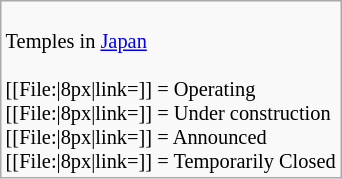<table class="wikitable floatright" style="font-size: 85%;">
<tr>
<td><br>Temples  in <a href='#'>Japan</a><br><br>[[File:|8px|link=]] = Operating<br>
[[File:|8px|link=]] = Under construction<br>
[[File:|8px|link=]] = Announced<br>
[[File:|8px|link=]] = Temporarily Closed</td>
</tr>
</table>
